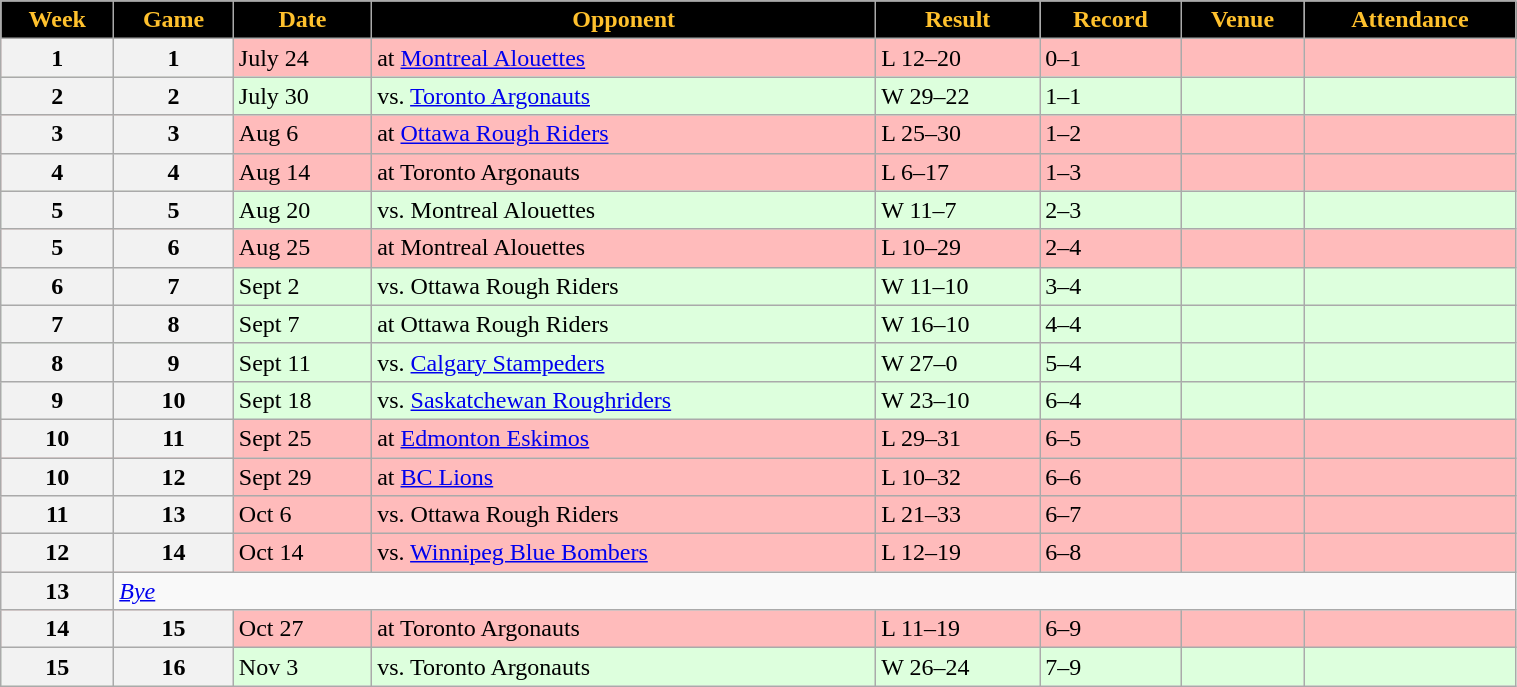<table class="wikitable" width="80%">
<tr align="center"  style="background:black;color:#FFC12D;">
<td><strong>Week</strong></td>
<td><strong>Game</strong></td>
<td><strong>Date</strong></td>
<td><strong>Opponent</strong></td>
<td><strong>Result</strong></td>
<td><strong>Record</strong></td>
<td><strong>Venue</strong></td>
<td><strong>Attendance</strong></td>
</tr>
<tr style="background:#ffbbbb">
<th>1</th>
<th>1</th>
<td>July 24</td>
<td>at <a href='#'>Montreal Alouettes</a></td>
<td>L 12–20</td>
<td>0–1</td>
<td></td>
<td></td>
</tr>
<tr style="background:#ddffdd">
<th>2</th>
<th>2</th>
<td>July 30</td>
<td>vs. <a href='#'>Toronto Argonauts</a></td>
<td>W 29–22</td>
<td>1–1</td>
<td></td>
<td></td>
</tr>
<tr style="background:#ffbbbb">
<th>3</th>
<th>3</th>
<td>Aug 6</td>
<td>at <a href='#'>Ottawa Rough Riders</a></td>
<td>L 25–30</td>
<td>1–2</td>
<td></td>
<td></td>
</tr>
<tr style="background:#ffbbbb">
<th>4</th>
<th>4</th>
<td>Aug 14</td>
<td>at Toronto Argonauts</td>
<td>L 6–17</td>
<td>1–3</td>
<td></td>
<td></td>
</tr>
<tr style="background:#ddffdd">
<th>5</th>
<th>5</th>
<td>Aug 20</td>
<td>vs. Montreal Alouettes</td>
<td>W 11–7</td>
<td>2–3</td>
<td></td>
<td></td>
</tr>
<tr style="background:#ffbbbb">
<th>5</th>
<th>6</th>
<td>Aug 25</td>
<td>at Montreal Alouettes</td>
<td>L 10–29</td>
<td>2–4</td>
<td></td>
<td></td>
</tr>
<tr style="background:#ddffdd">
<th>6</th>
<th>7</th>
<td>Sept 2</td>
<td>vs. Ottawa Rough Riders</td>
<td>W 11–10</td>
<td>3–4</td>
<td></td>
<td></td>
</tr>
<tr style="background:#ddffdd">
<th>7</th>
<th>8</th>
<td>Sept 7</td>
<td>at Ottawa Rough Riders</td>
<td>W 16–10</td>
<td>4–4</td>
<td></td>
<td></td>
</tr>
<tr style="background:#ddffdd">
<th>8</th>
<th>9</th>
<td>Sept 11</td>
<td>vs. <a href='#'>Calgary Stampeders</a></td>
<td>W 27–0</td>
<td>5–4</td>
<td></td>
<td></td>
</tr>
<tr style="background:#ddffdd">
<th>9</th>
<th>10</th>
<td>Sept 18</td>
<td>vs. <a href='#'>Saskatchewan Roughriders</a></td>
<td>W 23–10</td>
<td>6–4</td>
<td></td>
<td></td>
</tr>
<tr style="background:#ffbbbb">
<th>10</th>
<th>11</th>
<td>Sept 25</td>
<td>at <a href='#'>Edmonton Eskimos</a></td>
<td>L 29–31</td>
<td>6–5</td>
<td></td>
<td></td>
</tr>
<tr style="background:#ffbbbb">
<th>10</th>
<th>12</th>
<td>Sept 29</td>
<td>at <a href='#'>BC Lions</a></td>
<td>L 10–32</td>
<td>6–6</td>
<td></td>
<td></td>
</tr>
<tr style="background:#ffbbbb">
<th>11</th>
<th>13</th>
<td>Oct 6</td>
<td>vs. Ottawa Rough Riders</td>
<td>L 21–33</td>
<td>6–7</td>
<td></td>
<td></td>
</tr>
<tr style="background:#ffbbbb">
<th>12</th>
<th>14</th>
<td>Oct 14</td>
<td>vs. <a href='#'>Winnipeg Blue Bombers</a></td>
<td>L 12–19</td>
<td>6–8</td>
<td></td>
<td></td>
</tr>
<tr>
<th>13</th>
<td colspan=7><em><a href='#'>Bye</a></em></td>
</tr>
<tr style="background:#ffbbbb">
<th>14</th>
<th>15</th>
<td>Oct 27</td>
<td>at Toronto Argonauts</td>
<td>L 11–19</td>
<td>6–9</td>
<td></td>
<td></td>
</tr>
<tr style="background:#ddffdd">
<th>15</th>
<th>16</th>
<td>Nov 3</td>
<td>vs. Toronto Argonauts</td>
<td>W 26–24</td>
<td>7–9</td>
<td></td>
<td></td>
</tr>
</table>
